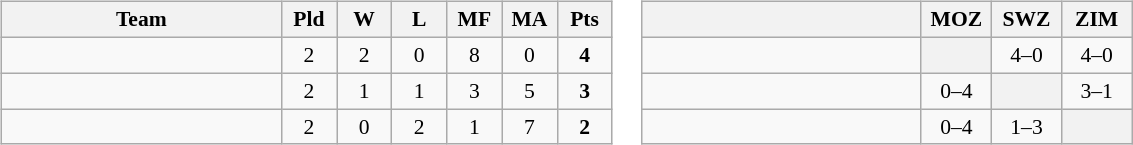<table>
<tr>
<td><br><table class="wikitable" style="text-align:center; font-size:90%">
<tr>
<th width=180>Team</th>
<th width=30>Pld</th>
<th width=30>W</th>
<th width=30>L</th>
<th width=30>MF</th>
<th width=30>MA</th>
<th width=30>Pts</th>
</tr>
<tr>
<td style="text-align:left"></td>
<td>2</td>
<td>2</td>
<td>0</td>
<td>8</td>
<td>0</td>
<td><strong>4</strong></td>
</tr>
<tr>
<td style="text-align:left"></td>
<td>2</td>
<td>1</td>
<td>1</td>
<td>3</td>
<td>5</td>
<td><strong>3</strong></td>
</tr>
<tr>
<td style="text-align:left"></td>
<td>2</td>
<td>0</td>
<td>2</td>
<td>1</td>
<td>7</td>
<td><strong>2</strong></td>
</tr>
</table>
</td>
<td><br><table class="wikitable" style="text-align:center; font-size:90%">
<tr>
<th width="180"> </th>
<th width="40">MOZ</th>
<th width="40">SWZ</th>
<th width="40">ZIM</th>
</tr>
<tr>
<td style="text-align:left;"></td>
<th></th>
<td>4–0</td>
<td>4–0</td>
</tr>
<tr>
<td style="text-align:left;"></td>
<td>0–4</td>
<th></th>
<td>3–1</td>
</tr>
<tr>
<td style="text-align:left;"></td>
<td>0–4</td>
<td>1–3</td>
<th></th>
</tr>
</table>
</td>
</tr>
</table>
